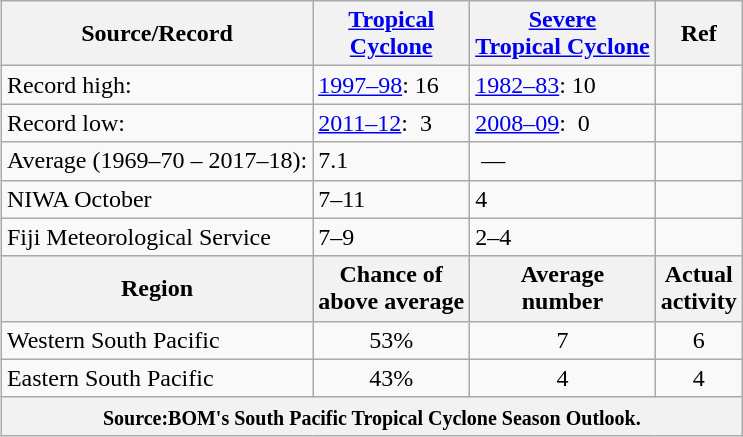<table class="wikitable" style="float:right">
<tr>
<th>Source/Record</th>
<th><a href='#'>Tropical<br>Cyclone</a></th>
<th><a href='#'>Severe<br>Tropical Cyclone</a></th>
<th>Ref</th>
</tr>
<tr>
<td>Record high:</td>
<td><a href='#'>1997–98</a>: 16</td>
<td><a href='#'>1982–83</a>: 10</td>
<td></td>
</tr>
<tr>
<td>Record low:</td>
<td><a href='#'>2011–12</a>:  3</td>
<td><a href='#'>2008–09</a>:  0</td>
<td></td>
</tr>
<tr>
<td>Average (1969–70 – 2017–18):</td>
<td>7.1</td>
<td> —</td>
<td></td>
</tr>
<tr>
<td>NIWA October</td>
<td>7–11</td>
<td>4</td>
<td></td>
</tr>
<tr>
<td>Fiji Meteorological Service</td>
<td>7–9</td>
<td>2–4</td>
<td></td>
</tr>
<tr style="background:#ccccff">
<th>Region</th>
<th>Chance of<br>above average</th>
<th>Average<br>number</th>
<th>Actual<br>activity</th>
</tr>
<tr>
<td>Western South Pacific</td>
<td style="text-align:center;">53%</td>
<td style="text-align:center;">7</td>
<td style="text-align:center;">6</td>
</tr>
<tr>
<td>Eastern South Pacific</td>
<td style="text-align:center;">43%</td>
<td style="text-align:center;">4</td>
<td style="text-align:center;">4</td>
</tr>
<tr>
<th colspan="4"><small>Source:BOM's South Pacific Tropical Cyclone Season Outlook.</small></th>
</tr>
</table>
